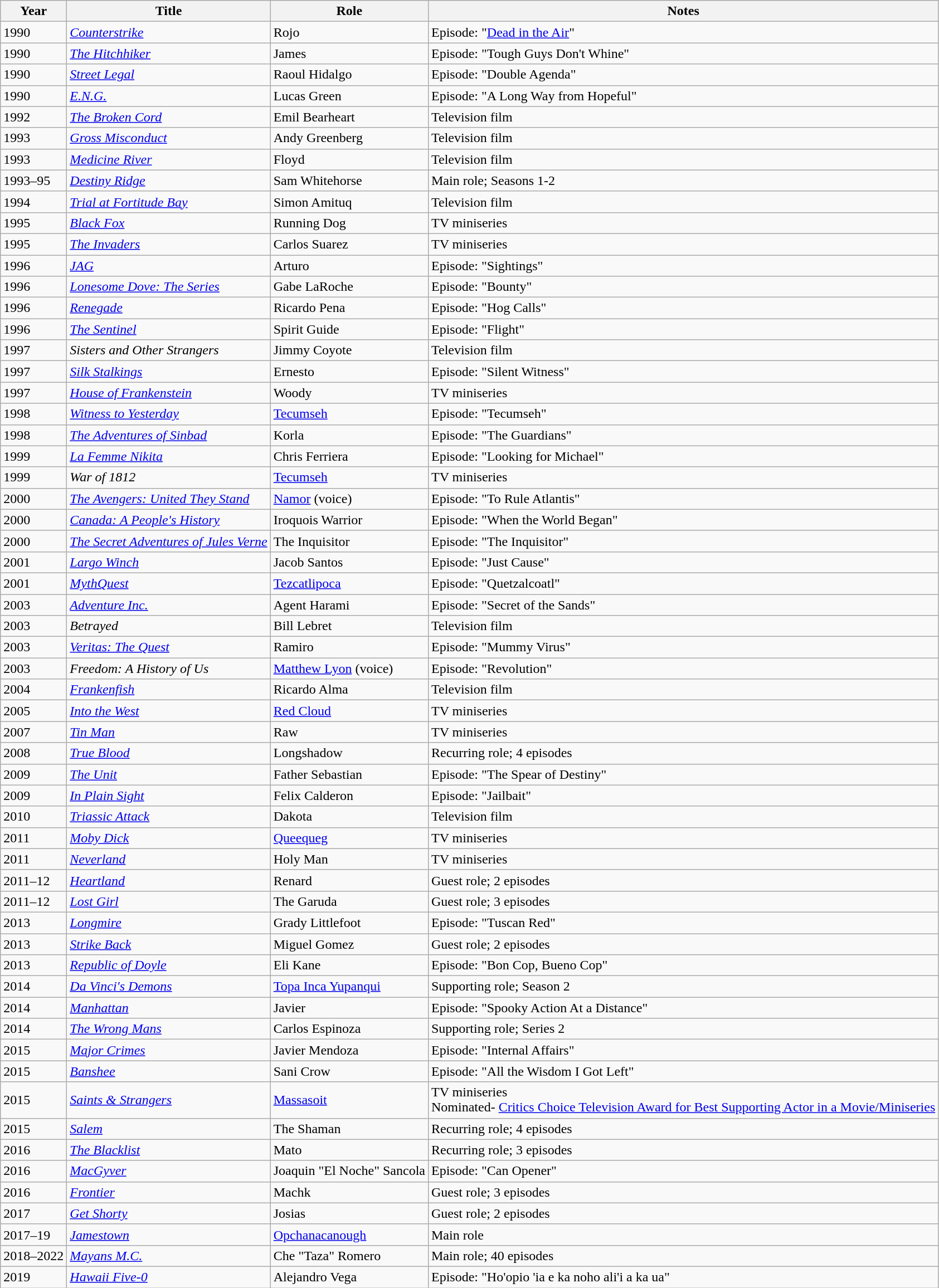<table class="wikitable sortable">
<tr>
<th>Year</th>
<th>Title</th>
<th>Role</th>
<th>Notes</th>
</tr>
<tr>
<td>1990</td>
<td><a href='#'><em>Counterstrike</em></a></td>
<td>Rojo</td>
<td>Episode: "<a href='#'>Dead in the Air</a>"</td>
</tr>
<tr>
<td>1990</td>
<td><a href='#'><em>The Hitchhiker</em></a></td>
<td>James</td>
<td>Episode: "Tough Guys Don't Whine"</td>
</tr>
<tr>
<td>1990</td>
<td><a href='#'><em>Street Legal</em></a></td>
<td>Raoul Hidalgo</td>
<td>Episode: "Double Agenda"</td>
</tr>
<tr>
<td>1990</td>
<td><em><a href='#'>E.N.G.</a></em></td>
<td>Lucas Green</td>
<td>Episode: "A Long Way from Hopeful"</td>
</tr>
<tr>
<td>1992</td>
<td><em><a href='#'>The Broken Cord</a></em></td>
<td>Emil Bearheart</td>
<td>Television film</td>
</tr>
<tr>
<td>1993</td>
<td><a href='#'><em>Gross Misconduct</em></a></td>
<td>Andy Greenberg</td>
<td>Television film</td>
</tr>
<tr>
<td>1993</td>
<td><em><a href='#'>Medicine River</a></em></td>
<td>Floyd</td>
<td>Television film</td>
</tr>
<tr>
<td>1993–95</td>
<td><em><a href='#'>Destiny Ridge</a></em></td>
<td>Sam Whitehorse</td>
<td>Main role; Seasons 1-2</td>
</tr>
<tr>
<td>1994</td>
<td><em><a href='#'>Trial at Fortitude Bay</a></em></td>
<td>Simon Amituq</td>
<td>Television film</td>
</tr>
<tr>
<td>1995</td>
<td><em><a href='#'>Black Fox</a></em></td>
<td>Running Dog</td>
<td>TV miniseries</td>
</tr>
<tr>
<td>1995</td>
<td><a href='#'><em>The Invaders</em></a></td>
<td>Carlos Suarez</td>
<td>TV miniseries</td>
</tr>
<tr>
<td>1996</td>
<td><a href='#'><em>JAG</em></a></td>
<td>Arturo</td>
<td>Episode: "Sightings"</td>
</tr>
<tr>
<td>1996</td>
<td><em><a href='#'>Lonesome Dove: The Series</a></em></td>
<td>Gabe LaRoche</td>
<td>Episode: "Bounty"</td>
</tr>
<tr>
<td>1996</td>
<td><a href='#'><em>Renegade</em></a></td>
<td>Ricardo Pena</td>
<td>Episode: "Hog Calls"</td>
</tr>
<tr>
<td>1996</td>
<td><a href='#'><em>The Sentinel</em></a></td>
<td>Spirit Guide</td>
<td>Episode: "Flight"</td>
</tr>
<tr>
<td>1997</td>
<td><em>Sisters and Other Strangers</em></td>
<td>Jimmy Coyote</td>
<td>Television film</td>
</tr>
<tr>
<td>1997</td>
<td><em><a href='#'>Silk Stalkings</a></em></td>
<td>Ernesto</td>
<td>Episode: "Silent Witness"</td>
</tr>
<tr>
<td>1997</td>
<td><a href='#'><em>House of Frankenstein</em></a></td>
<td>Woody</td>
<td>TV miniseries</td>
</tr>
<tr>
<td>1998</td>
<td><em><a href='#'>Witness to Yesterday</a></em></td>
<td><a href='#'>Tecumseh</a></td>
<td>Episode: "Tecumseh"</td>
</tr>
<tr>
<td>1998</td>
<td><em><a href='#'>The Adventures of Sinbad</a></em></td>
<td>Korla</td>
<td>Episode: "The Guardians"</td>
</tr>
<tr>
<td>1999</td>
<td><em><a href='#'>La Femme Nikita</a></em></td>
<td>Chris Ferriera</td>
<td>Episode: "Looking for Michael"</td>
</tr>
<tr>
<td>1999</td>
<td><em>War of 1812</em></td>
<td><a href='#'>Tecumseh</a></td>
<td>TV miniseries</td>
</tr>
<tr>
<td>2000</td>
<td><em><a href='#'>The Avengers: United They Stand</a></em></td>
<td><a href='#'>Namor</a> (voice)</td>
<td>Episode: "To Rule Atlantis"</td>
</tr>
<tr>
<td>2000</td>
<td><em><a href='#'>Canada: A People's History</a></em></td>
<td>Iroquois Warrior</td>
<td>Episode: "When the World Began"</td>
</tr>
<tr>
<td>2000</td>
<td><em><a href='#'>The Secret Adventures of Jules Verne</a></em></td>
<td>The Inquisitor</td>
<td>Episode: "The Inquisitor"</td>
</tr>
<tr>
<td>2001</td>
<td><a href='#'><em>Largo Winch</em></a></td>
<td>Jacob Santos</td>
<td>Episode: "Just Cause"</td>
</tr>
<tr>
<td>2001</td>
<td><em><a href='#'>MythQuest</a></em></td>
<td><a href='#'>Tezcatlipoca</a></td>
<td>Episode: "Quetzalcoatl"</td>
</tr>
<tr>
<td>2003</td>
<td><em><a href='#'>Adventure Inc.</a></em></td>
<td>Agent Harami</td>
<td>Episode: "Secret of the Sands"</td>
</tr>
<tr>
<td>2003</td>
<td><em>Betrayed</em></td>
<td>Bill Lebret</td>
<td>Television film</td>
</tr>
<tr>
<td>2003</td>
<td><em><a href='#'>Veritas: The Quest</a></em></td>
<td>Ramiro</td>
<td>Episode: "Mummy Virus"</td>
</tr>
<tr>
<td>2003</td>
<td><em>Freedom: A History of Us</em></td>
<td><a href='#'>Matthew Lyon</a> (voice)</td>
<td>Episode: "Revolution"</td>
</tr>
<tr>
<td>2004</td>
<td><em><a href='#'>Frankenfish</a></em></td>
<td>Ricardo Alma</td>
<td>Television film</td>
</tr>
<tr>
<td>2005</td>
<td><a href='#'><em>Into the West</em></a></td>
<td><a href='#'>Red Cloud</a></td>
<td>TV miniseries</td>
</tr>
<tr>
<td>2007</td>
<td><a href='#'><em>Tin Man</em></a></td>
<td>Raw</td>
<td>TV miniseries</td>
</tr>
<tr>
<td>2008</td>
<td><em><a href='#'>True Blood</a></em></td>
<td>Longshadow</td>
<td>Recurring role; 4 episodes</td>
</tr>
<tr>
<td>2009</td>
<td><em><a href='#'>The Unit</a></em></td>
<td>Father Sebastian</td>
<td>Episode: "The Spear of Destiny"</td>
</tr>
<tr>
<td>2009</td>
<td><em><a href='#'>In Plain Sight</a></em></td>
<td>Felix Calderon</td>
<td>Episode: "Jailbait"</td>
</tr>
<tr>
<td>2010</td>
<td><em><a href='#'>Triassic Attack</a></em></td>
<td>Dakota</td>
<td>Television film</td>
</tr>
<tr>
<td>2011</td>
<td><a href='#'><em>Moby Dick</em></a></td>
<td><a href='#'>Queequeg</a></td>
<td>TV miniseries</td>
</tr>
<tr>
<td>2011</td>
<td><a href='#'><em>Neverland</em></a></td>
<td>Holy Man</td>
<td>TV miniseries</td>
</tr>
<tr>
<td>2011–12</td>
<td><em><a href='#'>Heartland</a></em></td>
<td>Renard</td>
<td>Guest role; 2 episodes</td>
</tr>
<tr>
<td>2011–12</td>
<td><em><a href='#'>Lost Girl</a></em></td>
<td>The Garuda</td>
<td>Guest role; 3 episodes</td>
</tr>
<tr>
<td>2013</td>
<td><a href='#'><em>Longmire</em></a></td>
<td>Grady Littlefoot</td>
<td>Episode: "Tuscan Red"</td>
</tr>
<tr>
<td>2013</td>
<td><em><a href='#'>Strike Back</a></em></td>
<td>Miguel Gomez</td>
<td>Guest role; 2 episodes</td>
</tr>
<tr>
<td>2013</td>
<td><em><a href='#'>Republic of Doyle</a></em></td>
<td>Eli Kane</td>
<td>Episode: "Bon Cop, Bueno Cop"</td>
</tr>
<tr>
<td>2014</td>
<td><em><a href='#'>Da Vinci's Demons</a></em></td>
<td><a href='#'>Topa Inca Yupanqui</a></td>
<td>Supporting role; Season 2</td>
</tr>
<tr>
<td>2014</td>
<td><a href='#'><em>Manhattan</em></a></td>
<td>Javier</td>
<td>Episode: "Spooky Action At a Distance"</td>
</tr>
<tr>
<td>2014</td>
<td><a href='#'><em>The Wrong Mans</em></a></td>
<td>Carlos Espinoza</td>
<td>Supporting role; Series 2</td>
</tr>
<tr>
<td>2015</td>
<td><a href='#'><em>Major Crimes</em></a></td>
<td>Javier Mendoza</td>
<td>Episode: "Internal Affairs"</td>
</tr>
<tr>
<td>2015</td>
<td><a href='#'><em>Banshee</em></a></td>
<td>Sani Crow</td>
<td>Episode: "All the Wisdom I Got Left"</td>
</tr>
<tr>
<td>2015</td>
<td><em><a href='#'>Saints & Strangers</a></em></td>
<td><a href='#'>Massasoit</a></td>
<td>TV miniseries<br>Nominated- <a href='#'>Critics Choice Television Award for Best Supporting Actor in a Movie/Miniseries</a></td>
</tr>
<tr>
<td>2015</td>
<td><a href='#'><em>Salem</em></a></td>
<td>The Shaman</td>
<td>Recurring role; 4 episodes</td>
</tr>
<tr>
<td>2016</td>
<td><a href='#'><em>The Blacklist</em></a></td>
<td>Mato</td>
<td>Recurring role; 3 episodes</td>
</tr>
<tr>
<td>2016</td>
<td><a href='#'><em>MacGyver</em></a></td>
<td>Joaquin "El Noche" Sancola</td>
<td>Episode: "Can Opener"</td>
</tr>
<tr>
<td>2016</td>
<td><em><a href='#'>Frontier</a></em></td>
<td>Machk</td>
<td>Guest role; 3 episodes</td>
</tr>
<tr>
<td>2017</td>
<td><a href='#'><em>Get Shorty</em></a></td>
<td>Josias</td>
<td>Guest role; 2 episodes</td>
</tr>
<tr>
<td>2017–19</td>
<td><a href='#'><em>Jamestown</em></a></td>
<td><a href='#'>Opchanacanough</a></td>
<td>Main role</td>
</tr>
<tr>
<td>2018–2022</td>
<td><em><a href='#'>Mayans M.C.</a></em></td>
<td>Che "Taza" Romero</td>
<td>Main role; 40 episodes</td>
</tr>
<tr>
<td>2019</td>
<td><a href='#'><em>Hawaii Five-0</em></a></td>
<td>Alejandro Vega</td>
<td>Episode: "Ho'opio 'ia e ka noho ali'i a ka ua"</td>
</tr>
</table>
